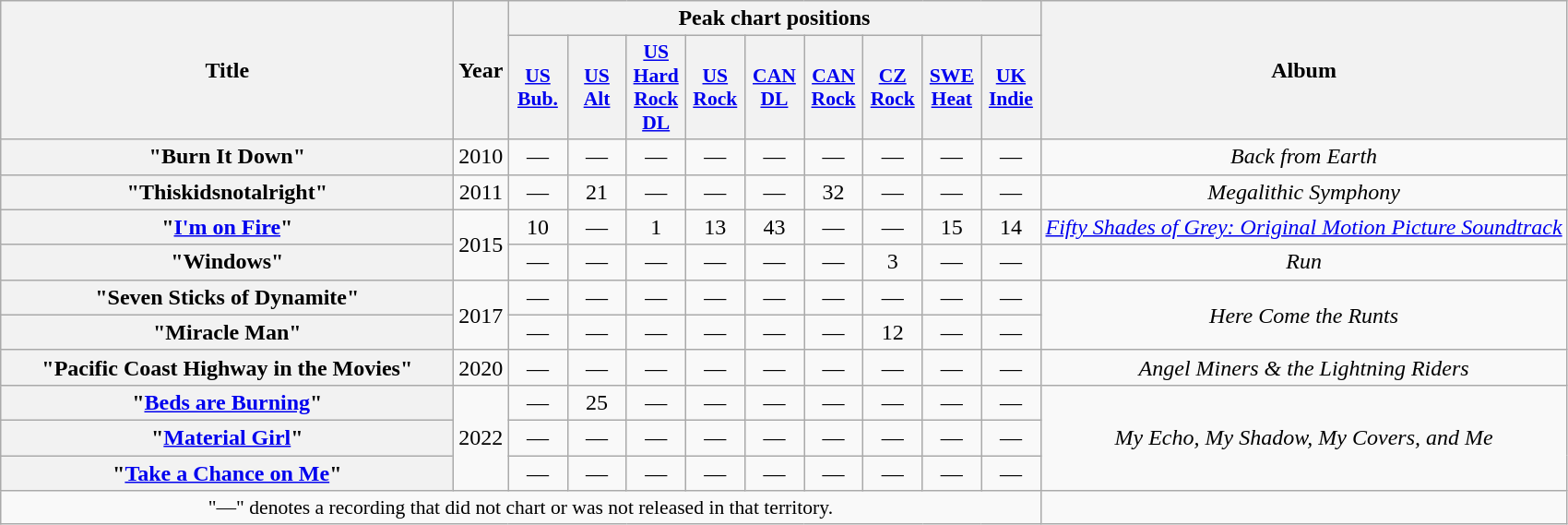<table class="wikitable plainrowheaders" style="text-align:center;">
<tr>
<th scope="col" rowspan="2" style="width:20em;">Title</th>
<th scope="col" rowspan="2" style="width:1em;">Year</th>
<th scope="col" colspan="9">Peak chart positions</th>
<th scope="col" rowspan="2">Album</th>
</tr>
<tr>
<th scope="col" style="width:2.5em;font-size:90%;"><a href='#'>US<br>Bub.</a><br></th>
<th scope="col" style="width:2.5em;font-size:90%;"><a href='#'>US<br>Alt</a><br></th>
<th scope="col" style="width:2.5em;font-size:90%;"><a href='#'>US<br>Hard<br>Rock<br>DL</a><br></th>
<th scope="col" style="width:2.5em;font-size:90%;"><a href='#'>US<br>Rock</a><br></th>
<th scope="col" style="width:2.5em;font-size:90%;"><a href='#'>CAN<br>DL</a><br></th>
<th scope="col" style="width:2.5em;font-size:90%;"><a href='#'>CAN<br>Rock</a><br></th>
<th scope="col" style="width:2.5em;font-size:90%;"><a href='#'>CZ<br>Rock</a><br></th>
<th scope="col" style="width:2.5em;font-size:90%;"><a href='#'>SWE<br>Heat</a><br></th>
<th scope="col" style="width:2.5em;font-size:90%;"><a href='#'>UK<br>Indie</a><br></th>
</tr>
<tr>
<th scope="row">"Burn It Down"</th>
<td>2010</td>
<td>—</td>
<td>—</td>
<td>—</td>
<td>—</td>
<td>—</td>
<td>—</td>
<td>—</td>
<td>—</td>
<td>—</td>
<td><em>Back from Earth</em></td>
</tr>
<tr>
<th scope="row">"Thiskidsnotalright"</th>
<td>2011</td>
<td>—</td>
<td>21</td>
<td>—</td>
<td>—</td>
<td>—</td>
<td>32</td>
<td>—</td>
<td>—</td>
<td>—</td>
<td><em>Megalithic Symphony</em></td>
</tr>
<tr>
<th scope="row">"<a href='#'>I'm on Fire</a>"</th>
<td rowspan="2">2015</td>
<td>10</td>
<td>—</td>
<td>1</td>
<td>13</td>
<td>43</td>
<td>—</td>
<td>—</td>
<td>15</td>
<td>14</td>
<td><em><a href='#'>Fifty Shades of Grey: Original Motion Picture Soundtrack</a></em></td>
</tr>
<tr>
<th scope="row">"Windows"</th>
<td>—</td>
<td>—</td>
<td>—</td>
<td>—</td>
<td>—</td>
<td>—</td>
<td>3</td>
<td>—</td>
<td>—</td>
<td><em>Run</em></td>
</tr>
<tr>
<th scope="row">"Seven Sticks of Dynamite"</th>
<td rowspan="2">2017</td>
<td>—</td>
<td>—</td>
<td>—</td>
<td>—</td>
<td>—</td>
<td>—</td>
<td>—</td>
<td>—</td>
<td>—</td>
<td rowspan="2"><em>Here Come the Runts</em></td>
</tr>
<tr>
<th scope="row">"Miracle Man"</th>
<td>—</td>
<td>—</td>
<td>—</td>
<td>—</td>
<td>—</td>
<td>—</td>
<td>12</td>
<td>—</td>
<td>—</td>
</tr>
<tr>
<th scope="row">"Pacific Coast Highway in the Movies"<br></th>
<td>2020</td>
<td>—</td>
<td>—</td>
<td>—</td>
<td>—</td>
<td>—</td>
<td>—</td>
<td>—</td>
<td>—</td>
<td>—</td>
<td><em>Angel Miners & the Lightning Riders</em></td>
</tr>
<tr>
<th scope="row">"<a href='#'>Beds are Burning</a>"<br></th>
<td rowspan="3">2022</td>
<td>—</td>
<td>25</td>
<td>—</td>
<td>—</td>
<td>—</td>
<td>—</td>
<td>—</td>
<td>—</td>
<td>—</td>
<td rowspan="3"><em>My Echo, My Shadow, My Covers, and Me</em></td>
</tr>
<tr>
<th scope="row">"<a href='#'>Material Girl</a>"<br></th>
<td>—</td>
<td>—</td>
<td>—</td>
<td>—</td>
<td>—</td>
<td>—</td>
<td>—</td>
<td>—</td>
<td>—</td>
</tr>
<tr>
<th scope="row">"<a href='#'>Take a Chance on Me</a>"<br></th>
<td>—</td>
<td>—</td>
<td>—</td>
<td>—</td>
<td>—</td>
<td>—</td>
<td>—</td>
<td>—</td>
<td>—</td>
</tr>
<tr>
<td colspan="11" style="font-size:90%">"—" denotes a recording that did not chart or was not released in that territory.</td>
</tr>
</table>
